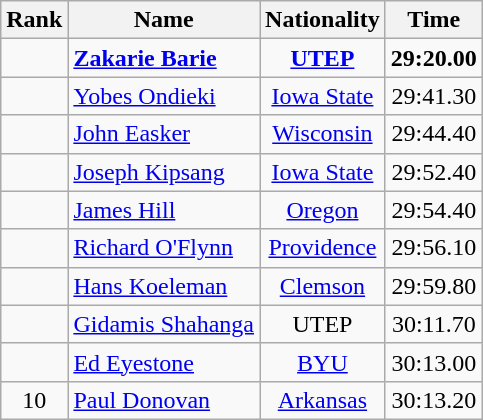<table class="wikitable sortable" style="text-align:center">
<tr>
<th>Rank</th>
<th>Name</th>
<th>Nationality</th>
<th>Time</th>
</tr>
<tr>
<td></td>
<td align=left> <strong><a href='#'>Zakarie Barie</a></strong></td>
<td><strong><a href='#'>UTEP</a></strong></td>
<td><strong>29:20.00</strong></td>
</tr>
<tr>
<td></td>
<td align=left> <a href='#'>Yobes Ondieki</a></td>
<td><a href='#'>Iowa State</a></td>
<td>29:41.30</td>
</tr>
<tr>
<td></td>
<td align=left> <a href='#'>John Easker</a></td>
<td><a href='#'>Wisconsin</a></td>
<td>29:44.40</td>
</tr>
<tr>
<td></td>
<td align=left> <a href='#'>Joseph Kipsang</a></td>
<td><a href='#'>Iowa State</a></td>
<td>29:52.40</td>
</tr>
<tr>
<td></td>
<td align=left> <a href='#'>James Hill</a></td>
<td><a href='#'>Oregon</a></td>
<td>29:54.40</td>
</tr>
<tr>
<td></td>
<td align=left> <a href='#'>Richard O'Flynn</a></td>
<td><a href='#'>Providence</a></td>
<td>29:56.10</td>
</tr>
<tr>
<td></td>
<td align=left> <a href='#'>Hans Koeleman</a></td>
<td><a href='#'>Clemson</a></td>
<td>29:59.80</td>
</tr>
<tr>
<td></td>
<td align=left> <a href='#'>Gidamis Shahanga</a></td>
<td>UTEP</td>
<td>30:11.70</td>
</tr>
<tr>
<td></td>
<td align=left> <a href='#'>Ed Eyestone</a></td>
<td><a href='#'>BYU</a></td>
<td>30:13.00</td>
</tr>
<tr>
<td>10</td>
<td align=left> <a href='#'>Paul Donovan</a></td>
<td><a href='#'>Arkansas</a></td>
<td>30:13.20</td>
</tr>
</table>
